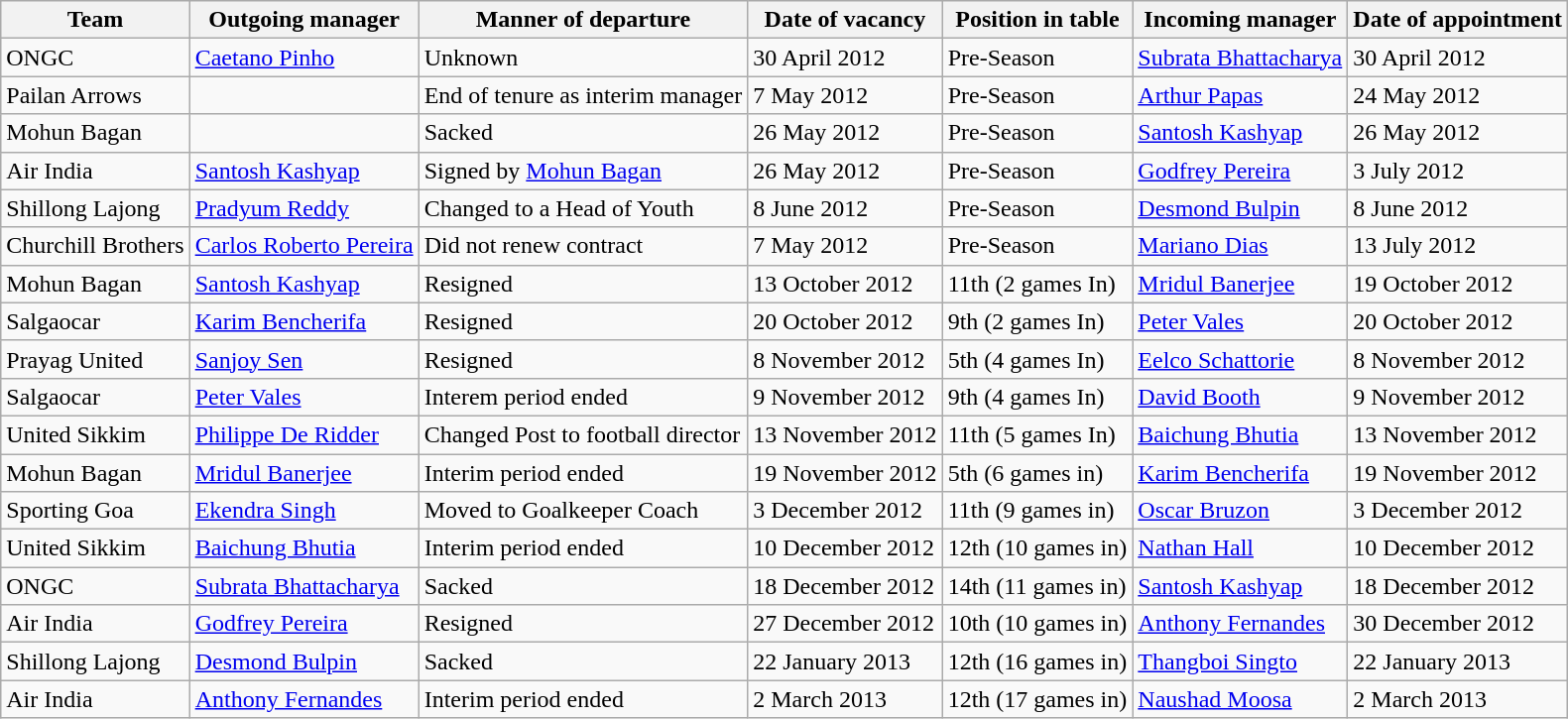<table class="wikitable">
<tr>
<th>Team</th>
<th>Outgoing manager</th>
<th>Manner of departure</th>
<th>Date of vacancy</th>
<th>Position in table</th>
<th>Incoming manager</th>
<th>Date of appointment</th>
</tr>
<tr>
<td>ONGC</td>
<td> <a href='#'>Caetano Pinho</a></td>
<td>Unknown</td>
<td>30 April 2012</td>
<td>Pre-Season</td>
<td> <a href='#'>Subrata Bhattacharya</a></td>
<td>30 April 2012</td>
</tr>
<tr>
<td>Pailan Arrows</td>
<td> </td>
<td>End of tenure as interim manager</td>
<td>7 May 2012</td>
<td>Pre-Season</td>
<td> <a href='#'>Arthur Papas</a></td>
<td>24 May 2012</td>
</tr>
<tr>
<td>Mohun Bagan</td>
<td> </td>
<td>Sacked</td>
<td>26 May 2012</td>
<td>Pre-Season</td>
<td> <a href='#'>Santosh Kashyap</a></td>
<td>26 May 2012</td>
</tr>
<tr>
<td>Air India</td>
<td> <a href='#'>Santosh Kashyap</a></td>
<td>Signed by <a href='#'>Mohun Bagan</a></td>
<td>26 May 2012</td>
<td>Pre-Season</td>
<td> <a href='#'>Godfrey Pereira</a></td>
<td>3 July 2012</td>
</tr>
<tr>
<td>Shillong Lajong</td>
<td> <a href='#'>Pradyum Reddy</a></td>
<td>Changed to a Head of Youth</td>
<td>8 June 2012</td>
<td>Pre-Season</td>
<td> <a href='#'>Desmond Bulpin</a></td>
<td>8 June 2012</td>
</tr>
<tr>
<td>Churchill Brothers</td>
<td> <a href='#'>Carlos Roberto Pereira</a></td>
<td>Did not renew contract</td>
<td>7 May 2012</td>
<td>Pre-Season</td>
<td> <a href='#'>Mariano Dias</a></td>
<td>13 July 2012</td>
</tr>
<tr>
<td>Mohun Bagan</td>
<td> <a href='#'>Santosh Kashyap</a></td>
<td>Resigned</td>
<td>13 October 2012</td>
<td>11th (2 games In)</td>
<td> <a href='#'>Mridul Banerjee</a></td>
<td>19 October 2012</td>
</tr>
<tr>
<td>Salgaocar</td>
<td> <a href='#'>Karim Bencherifa</a></td>
<td>Resigned</td>
<td>20 October 2012</td>
<td>9th (2 games In)</td>
<td> <a href='#'>Peter Vales</a></td>
<td>20 October 2012</td>
</tr>
<tr>
<td>Prayag United</td>
<td> <a href='#'>Sanjoy Sen</a></td>
<td>Resigned</td>
<td>8 November 2012</td>
<td>5th (4 games In)</td>
<td> <a href='#'>Eelco Schattorie</a></td>
<td>8 November 2012</td>
</tr>
<tr>
<td>Salgaocar</td>
<td> <a href='#'>Peter Vales</a></td>
<td>Interem period ended</td>
<td>9 November 2012</td>
<td>9th (4 games In)</td>
<td> <a href='#'>David Booth</a></td>
<td>9 November 2012</td>
</tr>
<tr>
<td>United Sikkim</td>
<td> <a href='#'>Philippe De Ridder</a></td>
<td>Changed Post to football director</td>
<td>13 November 2012</td>
<td>11th (5 games In)</td>
<td> <a href='#'>Baichung Bhutia</a></td>
<td>13 November 2012</td>
</tr>
<tr>
<td>Mohun Bagan</td>
<td> <a href='#'>Mridul Banerjee</a></td>
<td>Interim period ended</td>
<td>19 November 2012</td>
<td>5th (6 games in)</td>
<td> <a href='#'>Karim Bencherifa</a></td>
<td>19 November 2012</td>
</tr>
<tr>
<td>Sporting Goa</td>
<td> <a href='#'>Ekendra Singh</a></td>
<td>Moved to Goalkeeper Coach</td>
<td>3 December 2012</td>
<td>11th (9 games in)</td>
<td> <a href='#'>Oscar Bruzon</a></td>
<td>3 December 2012</td>
</tr>
<tr>
<td>United Sikkim</td>
<td> <a href='#'>Baichung Bhutia</a></td>
<td>Interim period ended</td>
<td>10 December 2012</td>
<td>12th (10 games in)</td>
<td> <a href='#'>Nathan Hall</a></td>
<td>10 December 2012</td>
</tr>
<tr>
<td>ONGC</td>
<td> <a href='#'>Subrata Bhattacharya</a></td>
<td>Sacked</td>
<td>18 December 2012</td>
<td>14th (11 games in)</td>
<td> <a href='#'>Santosh Kashyap</a></td>
<td>18 December 2012</td>
</tr>
<tr>
<td>Air India</td>
<td> <a href='#'>Godfrey Pereira</a></td>
<td>Resigned</td>
<td>27 December 2012</td>
<td>10th (10 games in)</td>
<td> <a href='#'>Anthony Fernandes</a></td>
<td>30 December 2012</td>
</tr>
<tr>
<td>Shillong Lajong</td>
<td> <a href='#'>Desmond Bulpin</a></td>
<td>Sacked</td>
<td>22 January 2013</td>
<td>12th (16 games in)</td>
<td> <a href='#'>Thangboi Singto</a></td>
<td>22 January 2013</td>
</tr>
<tr>
<td>Air India</td>
<td> <a href='#'>Anthony Fernandes</a></td>
<td>Interim period ended</td>
<td>2 March 2013</td>
<td>12th (17 games in)</td>
<td> <a href='#'>Naushad Moosa</a></td>
<td>2 March 2013</td>
</tr>
</table>
